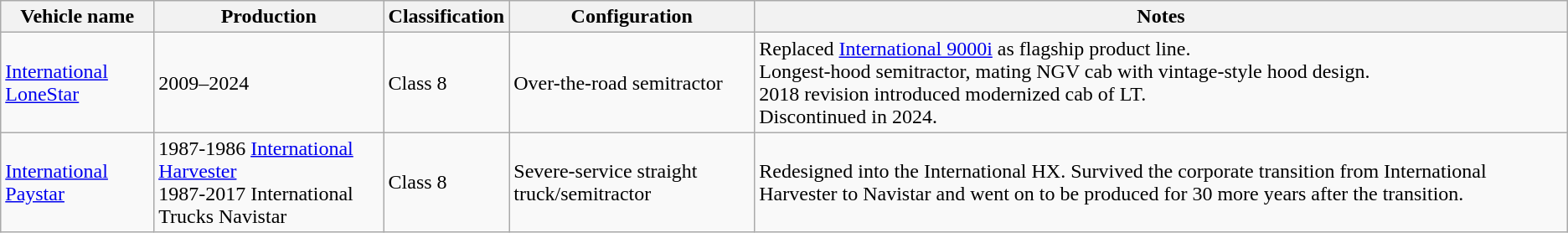<table class="wikitable">
<tr>
<th>Vehicle name</th>
<th>Production</th>
<th>Classification</th>
<th>Configuration</th>
<th>Notes</th>
</tr>
<tr>
<td><a href='#'>International LoneStar</a></td>
<td>2009–2024</td>
<td>Class 8</td>
<td>Over-the-road semitractor</td>
<td>Replaced <a href='#'>International 9000i</a> as flagship product line.<br>Longest-hood semitractor, mating NGV cab with vintage-style hood design.<br>2018 revision introduced modernized cab of LT.<br>Discontinued in 2024.</td>
</tr>
<tr>
<td><a href='#'>International Paystar</a></td>
<td>1987-1986 <a href='#'>International Harvester</a><br>1987-2017 International Trucks Navistar</td>
<td>Class 8</td>
<td>Severe-service straight truck/semitractor</td>
<td>Redesigned into the International HX. Survived the corporate transition from International Harvester to Navistar and went on to be produced for 30 more years after the transition.</td>
</tr>
</table>
